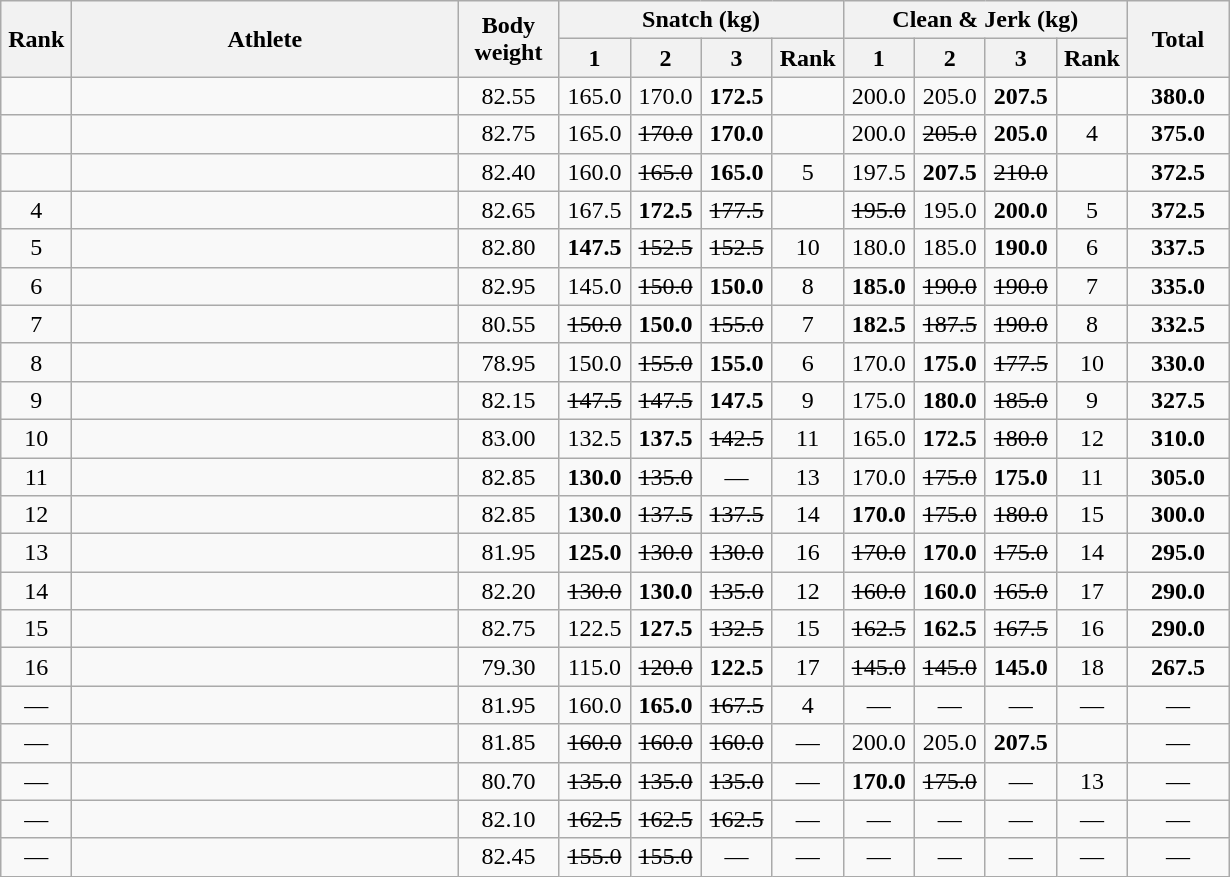<table class = "wikitable" style="text-align:center;">
<tr>
<th rowspan=2 width=40>Rank</th>
<th rowspan=2 width=250>Athlete</th>
<th rowspan=2 width=60>Body weight</th>
<th colspan=4>Snatch (kg)</th>
<th colspan=4>Clean & Jerk (kg)</th>
<th rowspan=2 width=60>Total</th>
</tr>
<tr>
<th width=40>1</th>
<th width=40>2</th>
<th width=40>3</th>
<th width=40>Rank</th>
<th width=40>1</th>
<th width=40>2</th>
<th width=40>3</th>
<th width=40>Rank</th>
</tr>
<tr>
<td></td>
<td align=left></td>
<td>82.55</td>
<td>165.0</td>
<td>170.0</td>
<td><strong>172.5</strong></td>
<td></td>
<td>200.0</td>
<td>205.0</td>
<td><strong>207.5</strong></td>
<td></td>
<td><strong>380.0</strong></td>
</tr>
<tr>
<td></td>
<td align=left></td>
<td>82.75</td>
<td>165.0</td>
<td><s>170.0 </s></td>
<td><strong>170.0</strong></td>
<td></td>
<td>200.0</td>
<td><s>205.0 </s></td>
<td><strong>205.0</strong></td>
<td>4</td>
<td><strong>375.0</strong></td>
</tr>
<tr>
<td></td>
<td align=left></td>
<td>82.40</td>
<td>160.0</td>
<td><s>165.0 </s></td>
<td><strong>165.0</strong></td>
<td>5</td>
<td>197.5</td>
<td><strong>207.5</strong></td>
<td><s>210.0 </s></td>
<td></td>
<td><strong>372.5</strong></td>
</tr>
<tr>
<td>4</td>
<td align=left></td>
<td>82.65</td>
<td>167.5</td>
<td><strong>172.5</strong></td>
<td><s>177.5 </s></td>
<td></td>
<td><s>195.0 </s></td>
<td>195.0</td>
<td><strong>200.0</strong></td>
<td>5</td>
<td><strong>372.5</strong></td>
</tr>
<tr>
<td>5</td>
<td align=left></td>
<td>82.80</td>
<td><strong>147.5</strong></td>
<td><s>152.5 </s></td>
<td><s>152.5 </s></td>
<td>10</td>
<td>180.0</td>
<td>185.0</td>
<td><strong>190.0</strong></td>
<td>6</td>
<td><strong>337.5</strong></td>
</tr>
<tr>
<td>6</td>
<td align=left></td>
<td>82.95</td>
<td>145.0</td>
<td><s>150.0 </s></td>
<td><strong>150.0</strong></td>
<td>8</td>
<td><strong>185.0</strong></td>
<td><s>190.0 </s></td>
<td><s>190.0 </s></td>
<td>7</td>
<td><strong>335.0</strong></td>
</tr>
<tr>
<td>7</td>
<td align=left></td>
<td>80.55</td>
<td><s>150.0 </s></td>
<td><strong>150.0</strong></td>
<td><s>155.0 </s></td>
<td>7</td>
<td><strong>182.5</strong></td>
<td><s>187.5 </s></td>
<td><s>190.0 </s></td>
<td>8</td>
<td><strong>332.5</strong></td>
</tr>
<tr>
<td>8</td>
<td align=left></td>
<td>78.95</td>
<td>150.0</td>
<td><s>155.0 </s></td>
<td><strong>155.0</strong></td>
<td>6</td>
<td>170.0</td>
<td><strong>175.0</strong></td>
<td><s>177.5 </s></td>
<td>10</td>
<td><strong>330.0</strong></td>
</tr>
<tr>
<td>9</td>
<td align=left></td>
<td>82.15</td>
<td><s>147.5 </s></td>
<td><s>147.5 </s></td>
<td><strong>147.5</strong></td>
<td>9</td>
<td>175.0</td>
<td><strong>180.0</strong></td>
<td><s>185.0 </s></td>
<td>9</td>
<td><strong>327.5</strong></td>
</tr>
<tr>
<td>10</td>
<td align=left></td>
<td>83.00</td>
<td>132.5</td>
<td><strong>137.5</strong></td>
<td><s>142.5 </s></td>
<td>11</td>
<td>165.0</td>
<td><strong>172.5</strong></td>
<td><s>180.0 </s></td>
<td>12</td>
<td><strong>310.0</strong></td>
</tr>
<tr>
<td>11</td>
<td align=left></td>
<td>82.85</td>
<td><strong>130.0</strong></td>
<td><s>135.0 </s></td>
<td>—</td>
<td>13</td>
<td>170.0</td>
<td><s>175.0 </s></td>
<td><strong>175.0</strong></td>
<td>11</td>
<td><strong>305.0</strong></td>
</tr>
<tr>
<td>12</td>
<td align=left></td>
<td>82.85</td>
<td><strong>130.0</strong></td>
<td><s>137.5 </s></td>
<td><s>137.5 </s></td>
<td>14</td>
<td><strong>170.0</strong></td>
<td><s>175.0 </s></td>
<td><s>180.0 </s></td>
<td>15</td>
<td><strong>300.0</strong></td>
</tr>
<tr>
<td>13</td>
<td align=left></td>
<td>81.95</td>
<td><strong>125.0</strong></td>
<td><s>130.0 </s></td>
<td><s>130.0 </s></td>
<td>16</td>
<td><s>170.0 </s></td>
<td><strong>170.0</strong></td>
<td><s>175.0 </s></td>
<td>14</td>
<td><strong>295.0</strong></td>
</tr>
<tr>
<td>14</td>
<td align=left></td>
<td>82.20</td>
<td><s>130.0 </s></td>
<td><strong>130.0</strong></td>
<td><s>135.0 </s></td>
<td>12</td>
<td><s>160.0 </s></td>
<td><strong>160.0</strong></td>
<td><s>165.0 </s></td>
<td>17</td>
<td><strong>290.0</strong></td>
</tr>
<tr>
<td>15</td>
<td align=left></td>
<td>82.75</td>
<td>122.5</td>
<td><strong>127.5</strong></td>
<td><s>132.5 </s></td>
<td>15</td>
<td><s>162.5 </s></td>
<td><strong>162.5</strong></td>
<td><s>167.5 </s></td>
<td>16</td>
<td><strong>290.0</strong></td>
</tr>
<tr>
<td>16</td>
<td align=left></td>
<td>79.30</td>
<td>115.0</td>
<td><s>120.0 </s></td>
<td><strong>122.5</strong></td>
<td>17</td>
<td><s>145.0 </s></td>
<td><s>145.0 </s></td>
<td><strong>145.0</strong></td>
<td>18</td>
<td><strong>267.5</strong></td>
</tr>
<tr>
<td>—</td>
<td align=left></td>
<td>81.95</td>
<td>160.0</td>
<td><strong>165.0</strong></td>
<td><s>167.5 </s></td>
<td>4</td>
<td>—</td>
<td>—</td>
<td>—</td>
<td>—</td>
<td>—</td>
</tr>
<tr>
<td>—</td>
<td align=left></td>
<td>81.85</td>
<td><s>160.0 </s></td>
<td><s>160.0 </s></td>
<td><s>160.0 </s></td>
<td>—</td>
<td>200.0</td>
<td>205.0</td>
<td><strong>207.5</strong></td>
<td></td>
<td>—</td>
</tr>
<tr>
<td>—</td>
<td align=left></td>
<td>80.70</td>
<td><s>135.0 </s></td>
<td><s>135.0 </s></td>
<td><s>135.0 </s></td>
<td>—</td>
<td><strong>170.0</strong></td>
<td><s>175.0 </s></td>
<td>—</td>
<td>13</td>
<td>—</td>
</tr>
<tr>
<td>—</td>
<td align=left></td>
<td>82.10</td>
<td><s>162.5 </s></td>
<td><s>162.5 </s></td>
<td><s>162.5 </s></td>
<td>—</td>
<td>—</td>
<td>—</td>
<td>—</td>
<td>—</td>
<td>—</td>
</tr>
<tr>
<td>—</td>
<td align=left></td>
<td>82.45</td>
<td><s>155.0 </s></td>
<td><s>155.0 </s></td>
<td>—</td>
<td>—</td>
<td>—</td>
<td>—</td>
<td>—</td>
<td>—</td>
<td>—</td>
</tr>
</table>
